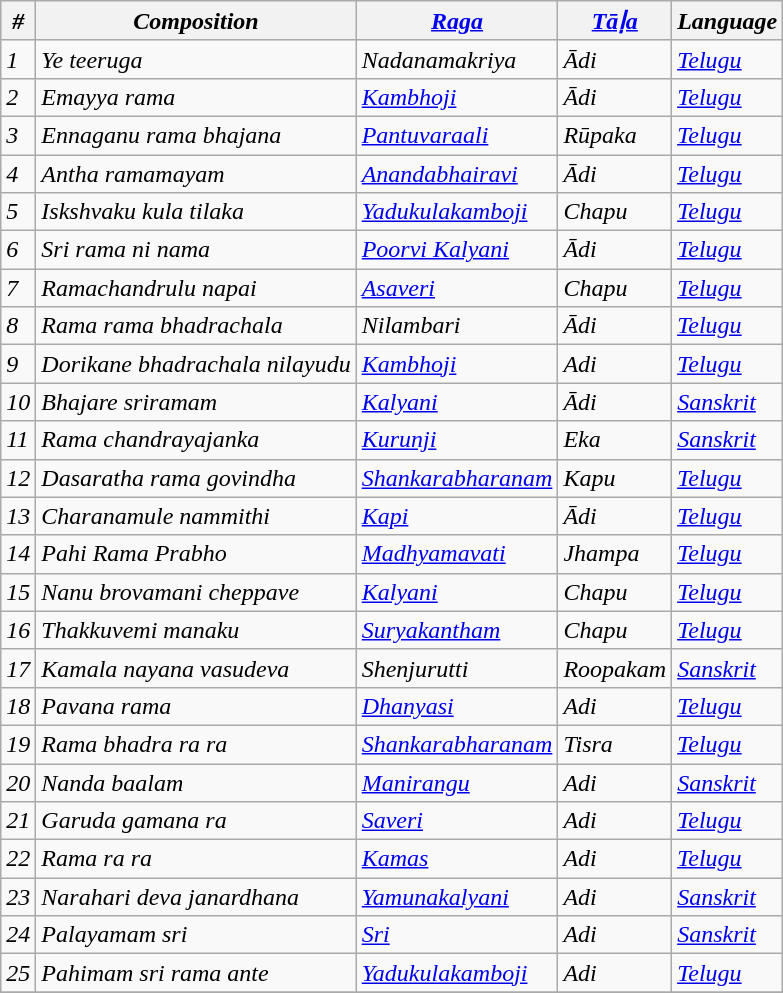<table class="wikitable">
<tr>
<th><em>#</em></th>
<th><em>Composition</em></th>
<th><em><a href='#'>Raga</a></em></th>
<th><em><a href='#'>Tāḷa</a></em></th>
<th><em>Language</em></th>
</tr>
<tr>
<td><em>1</em></td>
<td><em>Ye teeruga</em></td>
<td><em>Nadanamakriya</em></td>
<td><em>Ādi</em></td>
<td><em><a href='#'>Telugu</a></em></td>
</tr>
<tr>
<td><em>2</em></td>
<td><em>Emayya rama</em></td>
<td><em><a href='#'>Kambhoji</a></em></td>
<td><em>Ādi</em></td>
<td><em><a href='#'>Telugu</a></em></td>
</tr>
<tr>
<td><em>3</em></td>
<td><em>Ennaganu rama bhajana</em></td>
<td><em><a href='#'>Pantuvaraali</a></em></td>
<td><em>Rūpaka</em></td>
<td><em><a href='#'>Telugu</a></em></td>
</tr>
<tr>
<td><em>4</em></td>
<td><em>Antha ramamayam</em></td>
<td><em><a href='#'>Anandabhairavi</a></em></td>
<td><em>Ādi</em></td>
<td><em><a href='#'>Telugu</a></em></td>
</tr>
<tr>
<td><em>5</em></td>
<td><em>Iskshvaku kula tilaka</em></td>
<td><em><a href='#'>Yadukulakamboji</a></em></td>
<td><em>Chapu</em></td>
<td><em><a href='#'>Telugu</a></em></td>
</tr>
<tr>
<td><em>6</em></td>
<td><em>Sri rama ni nama</em></td>
<td><em><a href='#'>Poorvi Kalyani</a></em></td>
<td><em>Ādi</em></td>
<td><em><a href='#'>Telugu</a></em></td>
</tr>
<tr>
<td><em>7</em></td>
<td><em>Ramachandrulu napai</em></td>
<td><em><a href='#'>Asaveri</a></em></td>
<td><em>Chapu</em></td>
<td><em><a href='#'>Telugu</a></em></td>
</tr>
<tr>
<td><em>8</em></td>
<td><em>Rama rama bhadrachala</em></td>
<td><em>Nilambari</em></td>
<td><em>Ādi</em></td>
<td><em><a href='#'>Telugu</a></em></td>
</tr>
<tr>
<td><em>9</em></td>
<td><em>Dorikane bhadrachala nilayudu</em></td>
<td><em><a href='#'>Kambhoji</a></em></td>
<td><em>Adi</em></td>
<td><em><a href='#'>Telugu</a></em></td>
</tr>
<tr>
<td><em>10</em></td>
<td><em>Bhajare sriramam</em></td>
<td><em><a href='#'>Kalyani</a></em></td>
<td><em>Ādi</em></td>
<td><em><a href='#'>Sanskrit</a></em></td>
</tr>
<tr>
<td><em>11</em></td>
<td><em>Rama chandrayajanka</em></td>
<td><em><a href='#'>Kurunji</a></em></td>
<td><em>Eka</em></td>
<td><em><a href='#'>Sanskrit</a></em></td>
</tr>
<tr>
<td><em>12</em></td>
<td><em>Dasaratha rama govindha</em></td>
<td><em><a href='#'>Shankarabharanam</a></em></td>
<td><em>Kapu</em></td>
<td><em><a href='#'>Telugu</a></em></td>
</tr>
<tr>
<td><em>13</em></td>
<td><em>Charanamule nammithi</em></td>
<td><em><a href='#'>Kapi</a></em></td>
<td><em>Ādi</em></td>
<td><em><a href='#'>Telugu</a></em></td>
</tr>
<tr>
<td><em>14</em></td>
<td><em>Pahi Rama Prabho</em></td>
<td><em><a href='#'>Madhyamavati</a></em></td>
<td><em>Jhampa</em></td>
<td><em><a href='#'>Telugu</a></em></td>
</tr>
<tr>
<td><em>15</em></td>
<td><em>Nanu brovamani cheppave</em></td>
<td><em><a href='#'>Kalyani</a></em></td>
<td><em>Chapu</em></td>
<td><em><a href='#'>Telugu</a></em></td>
</tr>
<tr>
<td><em>16</em></td>
<td><em>Thakkuvemi manaku</em></td>
<td><em><a href='#'>Suryakantham</a></em></td>
<td><em>Chapu</em></td>
<td><em><a href='#'>Telugu</a></em></td>
</tr>
<tr>
<td><em>17</em></td>
<td><em>Kamala nayana vasudeva</em></td>
<td><em>Shenjurutti</em></td>
<td><em>Roopakam</em></td>
<td><em><a href='#'>Sanskrit</a></em></td>
</tr>
<tr>
<td><em>18</em></td>
<td><em>Pavana rama</em></td>
<td><em><a href='#'>Dhanyasi</a></em></td>
<td><em>Adi</em></td>
<td><em><a href='#'>Telugu</a></em></td>
</tr>
<tr>
<td><em>19</em></td>
<td><em>Rama bhadra ra ra</em></td>
<td><em><a href='#'>Shankarabharanam</a></em></td>
<td><em>Tisra</em></td>
<td><em><a href='#'>Telugu</a></em></td>
</tr>
<tr>
<td><em>20</em></td>
<td><em>Nanda baalam</em></td>
<td><em><a href='#'>Manirangu</a></em></td>
<td><em>Adi</em></td>
<td><em><a href='#'>Sanskrit</a></em></td>
</tr>
<tr>
<td><em>21</em></td>
<td><em>Garuda gamana ra</em></td>
<td><em><a href='#'>Saveri</a></em></td>
<td><em>Adi</em></td>
<td><em><a href='#'>Telugu</a></em></td>
</tr>
<tr>
<td><em>22</em></td>
<td><em>Rama ra ra</em></td>
<td><em><a href='#'>Kamas</a></em></td>
<td><em>Adi</em></td>
<td><em><a href='#'>Telugu</a></em></td>
</tr>
<tr>
<td><em>23</em></td>
<td><em>Narahari deva janardhana</em></td>
<td><em><a href='#'>Yamunakalyani</a></em></td>
<td><em>Adi</em></td>
<td><em><a href='#'>Sanskrit</a></em></td>
</tr>
<tr>
<td><em>24</em></td>
<td><em>Palayamam sri</em></td>
<td><em><a href='#'>Sri</a></em></td>
<td><em>Adi</em></td>
<td><em><a href='#'>Sanskrit</a></em></td>
</tr>
<tr>
<td><em>25</em></td>
<td><em>Pahimam sri rama ante</em></td>
<td><em><a href='#'>Yadukulakamboji</a></em></td>
<td><em>Adi</em></td>
<td><em><a href='#'>Telugu</a></em></td>
</tr>
<tr>
</tr>
</table>
